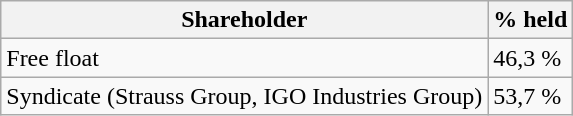<table class="wikitable">
<tr>
<th>Shareholder</th>
<th>% held</th>
</tr>
<tr>
<td>Free float</td>
<td>46,3 %</td>
</tr>
<tr>
<td>Syndicate (Strauss Group, IGO Industries Group)</td>
<td>53,7 %</td>
</tr>
</table>
